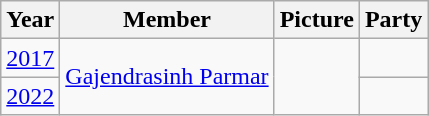<table class="wikitable sortable">
<tr>
<th>Year</th>
<th>Member</th>
<th>Picture</th>
<th colspan="2">Party</th>
</tr>
<tr>
<td><a href='#'>2017</a></td>
<td rowspan="2"><a href='#'>Gajendrasinh Parmar</a></td>
<td rowspan="2"></td>
<td></td>
</tr>
<tr>
<td><a href='#'>2022</a></td>
</tr>
</table>
